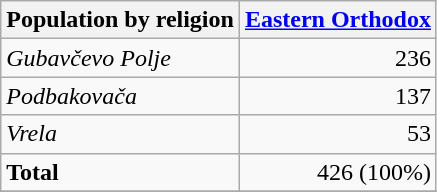<table class="wikitable sortable">
<tr>
<th>Population by religion</th>
<th><a href='#'>Eastern Orthodox</a></th>
</tr>
<tr>
<td><em>Gubavčevo Polje</em></td>
<td align="right">236</td>
</tr>
<tr>
<td><em>Podbakovača</em></td>
<td align="right">137</td>
</tr>
<tr>
<td><em>Vrela</em></td>
<td align="right">53</td>
</tr>
<tr>
<td><strong>Total</strong></td>
<td align="right">426 (100%)</td>
</tr>
<tr>
</tr>
</table>
